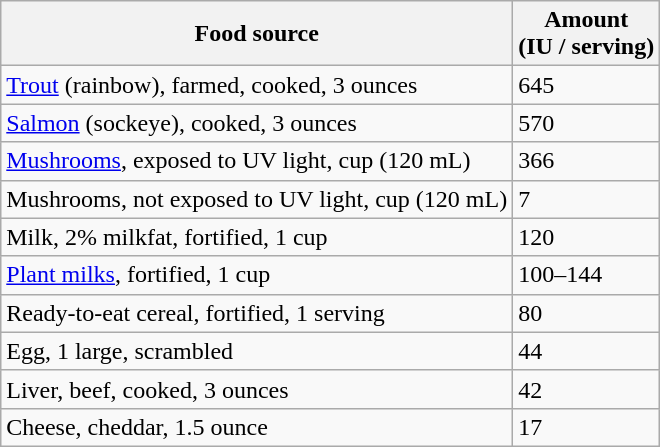<table class="wikitable">
<tr>
<th>Food source</th>
<th>Amount<br> (IU / serving)</th>
</tr>
<tr>
<td><a href='#'>Trout</a> (rainbow), farmed, cooked, 3 ounces</td>
<td>645</td>
</tr>
<tr>
<td><a href='#'>Salmon</a> (sockeye), cooked, 3 ounces</td>
<td>570</td>
</tr>
<tr>
<td><a href='#'>Mushrooms</a>, exposed to UV light,   cup (120 mL)</td>
<td>366</td>
</tr>
<tr>
<td>Mushrooms, not exposed to UV light,  cup (120 mL)</td>
<td>7</td>
</tr>
<tr>
<td>Milk, 2% milkfat, fortified, 1 cup</td>
<td>120</td>
</tr>
<tr>
<td><a href='#'>Plant milks</a>, fortified, 1 cup</td>
<td>100–144</td>
</tr>
<tr>
<td>Ready-to-eat cereal, fortified, 1 serving</td>
<td>80</td>
</tr>
<tr>
<td>Egg, 1 large, scrambled</td>
<td>44</td>
</tr>
<tr>
<td>Liver, beef, cooked, 3 ounces</td>
<td>42</td>
</tr>
<tr>
<td>Cheese, cheddar, 1.5 ounce</td>
<td>17</td>
</tr>
</table>
